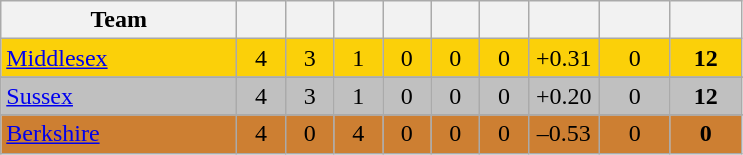<table class="wikitable" style="text-align:center">
<tr>
<th width="150">Team</th>
<th width="25"></th>
<th width="25"></th>
<th width="25"></th>
<th width="25"></th>
<th width="25"></th>
<th width="25"></th>
<th width="40"></th>
<th width="40"></th>
<th width="40"></th>
</tr>
<tr style="background:#fbd009">
<td style="text-align:left"><a href='#'>Middlesex</a></td>
<td>4</td>
<td>3</td>
<td>1</td>
<td>0</td>
<td>0</td>
<td>0</td>
<td>+0.31</td>
<td>0</td>
<td><strong>12</strong></td>
</tr>
<tr>
</tr>
<tr style="background:silver">
<td style="text-align:left"><a href='#'>Sussex</a></td>
<td>4</td>
<td>3</td>
<td>1</td>
<td>0</td>
<td>0</td>
<td>0</td>
<td>+0.20</td>
<td>0</td>
<td><strong>12</strong></td>
</tr>
<tr>
</tr>
<tr style="background:#CD7F32">
<td style="text-align:left"><a href='#'>Berkshire</a></td>
<td>4</td>
<td>0</td>
<td>4</td>
<td>0</td>
<td>0</td>
<td>0</td>
<td>–0.53</td>
<td>0</td>
<td><strong>0</strong></td>
</tr>
</table>
